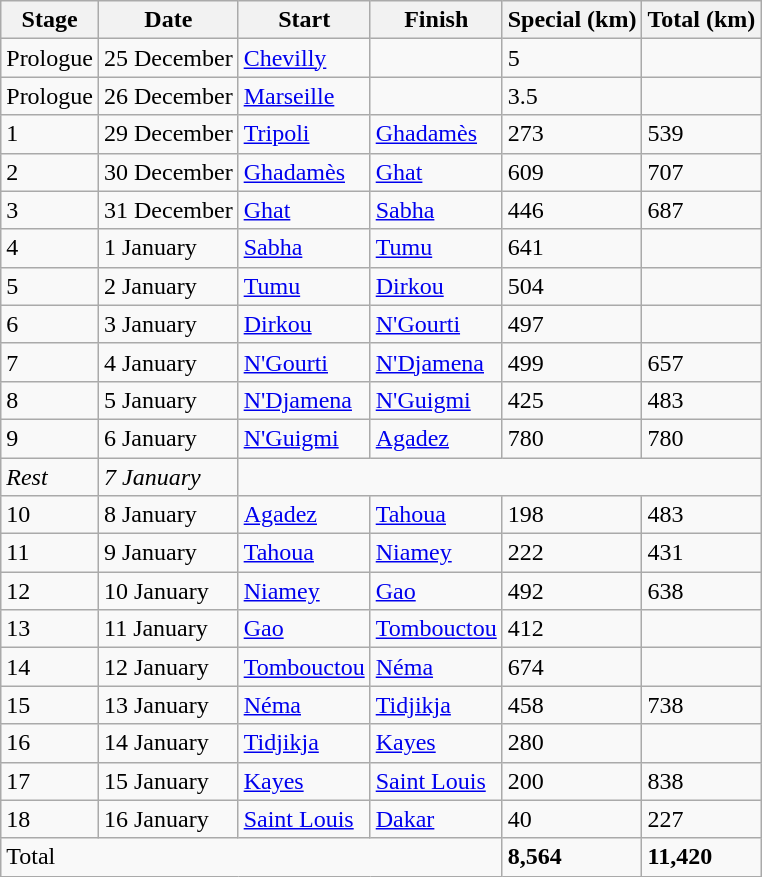<table class="wikitable">
<tr>
<th>Stage</th>
<th>Date</th>
<th>Start</th>
<th>Finish</th>
<th>Special (km)</th>
<th>Total (km)</th>
</tr>
<tr>
<td>Prologue</td>
<td>25 December</td>
<td> <a href='#'>Chevilly</a></td>
<td></td>
<td>5</td>
<td></td>
</tr>
<tr>
<td>Prologue</td>
<td>26 December</td>
<td> <a href='#'>Marseille</a></td>
<td></td>
<td>3.5</td>
<td></td>
</tr>
<tr>
<td>1</td>
<td>29 December</td>
<td> <a href='#'>Tripoli</a></td>
<td> <a href='#'>Ghadamès</a></td>
<td>273</td>
<td>539</td>
</tr>
<tr>
<td>2</td>
<td>30 December</td>
<td> <a href='#'>Ghadamès</a></td>
<td> <a href='#'>Ghat</a></td>
<td>609</td>
<td>707</td>
</tr>
<tr>
<td>3</td>
<td>31 December</td>
<td> <a href='#'>Ghat</a></td>
<td> <a href='#'>Sabha</a></td>
<td>446</td>
<td>687</td>
</tr>
<tr>
<td>4</td>
<td>1 January</td>
<td> <a href='#'>Sabha</a></td>
<td> <a href='#'>Tumu</a></td>
<td>641</td>
<td></td>
</tr>
<tr>
<td>5</td>
<td>2 January</td>
<td> <a href='#'>Tumu</a></td>
<td> <a href='#'>Dirkou</a></td>
<td>504</td>
<td></td>
</tr>
<tr>
<td>6</td>
<td>3 January</td>
<td> <a href='#'>Dirkou</a></td>
<td> <a href='#'>N'Gourti</a></td>
<td>497</td>
<td></td>
</tr>
<tr>
<td>7</td>
<td>4 January</td>
<td> <a href='#'>N'Gourti</a></td>
<td> <a href='#'>N'Djamena</a></td>
<td>499</td>
<td>657</td>
</tr>
<tr>
<td>8</td>
<td>5 January</td>
<td> <a href='#'>N'Djamena</a></td>
<td> <a href='#'>N'Guigmi</a></td>
<td>425</td>
<td>483</td>
</tr>
<tr>
<td>9</td>
<td>6 January</td>
<td> <a href='#'>N'Guigmi</a></td>
<td> <a href='#'>Agadez</a></td>
<td>780</td>
<td>780</td>
</tr>
<tr>
<td><em>Rest</em></td>
<td><em>7 January</em></td>
<td colspan="4"></td>
</tr>
<tr>
<td>10</td>
<td>8 January</td>
<td> <a href='#'>Agadez</a></td>
<td> <a href='#'>Tahoua</a></td>
<td>198</td>
<td>483</td>
</tr>
<tr>
<td>11</td>
<td>9 January</td>
<td> <a href='#'>Tahoua</a></td>
<td> <a href='#'>Niamey</a></td>
<td>222</td>
<td>431</td>
</tr>
<tr>
<td>12</td>
<td>10 January</td>
<td> <a href='#'>Niamey</a></td>
<td> <a href='#'>Gao</a></td>
<td>492</td>
<td>638</td>
</tr>
<tr>
<td>13</td>
<td>11 January</td>
<td> <a href='#'>Gao</a></td>
<td> <a href='#'>Tombouctou</a></td>
<td>412</td>
<td></td>
</tr>
<tr>
<td>14</td>
<td>12 January</td>
<td> <a href='#'>Tombouctou</a></td>
<td> <a href='#'>Néma</a></td>
<td>674</td>
<td></td>
</tr>
<tr>
<td>15</td>
<td>13 January</td>
<td> <a href='#'>Néma</a></td>
<td> <a href='#'>Tidjikja</a></td>
<td>458</td>
<td>738</td>
</tr>
<tr>
<td>16</td>
<td>14 January</td>
<td> <a href='#'>Tidjikja</a></td>
<td> <a href='#'>Kayes</a></td>
<td>280</td>
<td></td>
</tr>
<tr>
<td>17</td>
<td>15 January</td>
<td> <a href='#'>Kayes</a></td>
<td> <a href='#'>Saint Louis</a></td>
<td>200</td>
<td>838</td>
</tr>
<tr>
<td>18</td>
<td>16 January</td>
<td> <a href='#'>Saint Louis</a></td>
<td> <a href='#'>Dakar</a></td>
<td>40</td>
<td>227</td>
</tr>
<tr>
<td colspan=4>Total</td>
<td><strong>8,564</strong></td>
<td><strong>11,420</strong></td>
</tr>
</table>
